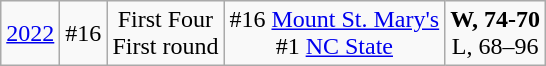<table class="wikitable">
<tr align="center">
<td><a href='#'>2022</a></td>
<td>#16</td>
<td>First Four<br>First round</td>
<td>#16 <a href='#'>Mount St. Mary's</a><br>#1 <a href='#'>NC State</a></td>
<td><strong>W, 74-70</strong><br>L, 68–96</td>
</tr>
</table>
